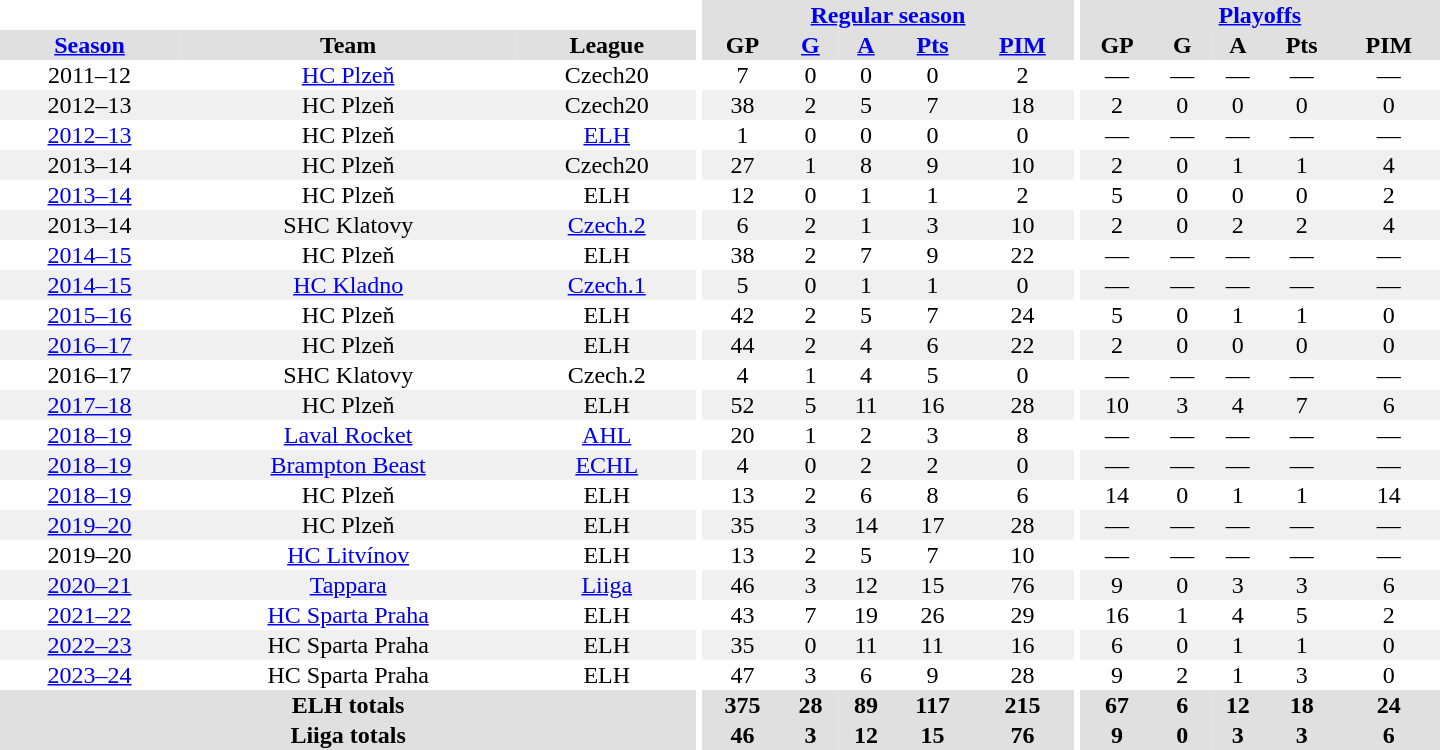<table border="0" cellpadding="1" cellspacing="0" style="text-align:center; width:60em">
<tr bgcolor="#e0e0e0">
<th colspan="3" bgcolor="#ffffff"></th>
<th rowspan="99" bgcolor="#ffffff"></th>
<th colspan="5"><a href='#'>Regular season</a></th>
<th rowspan="99" bgcolor="#ffffff"></th>
<th colspan="5"><a href='#'>Playoffs</a></th>
</tr>
<tr bgcolor="#e0e0e0">
<th><a href='#'>Season</a></th>
<th>Team</th>
<th>League</th>
<th>GP</th>
<th><a href='#'>G</a></th>
<th><a href='#'>A</a></th>
<th><a href='#'>Pts</a></th>
<th><a href='#'>PIM</a></th>
<th>GP</th>
<th>G</th>
<th>A</th>
<th>Pts</th>
<th>PIM</th>
</tr>
<tr>
<td>2011–12</td>
<td><a href='#'>HC Plzeň</a></td>
<td>Czech20</td>
<td>7</td>
<td>0</td>
<td>0</td>
<td>0</td>
<td>2</td>
<td>—</td>
<td>—</td>
<td>—</td>
<td>—</td>
<td>—</td>
</tr>
<tr bgcolor="#f0f0f0">
<td>2012–13</td>
<td>HC Plzeň</td>
<td>Czech20</td>
<td>38</td>
<td>2</td>
<td>5</td>
<td>7</td>
<td>18</td>
<td>2</td>
<td>0</td>
<td>0</td>
<td>0</td>
<td>0</td>
</tr>
<tr>
<td><a href='#'>2012–13</a></td>
<td>HC Plzeň</td>
<td><a href='#'>ELH</a></td>
<td>1</td>
<td>0</td>
<td>0</td>
<td>0</td>
<td>0</td>
<td>—</td>
<td>—</td>
<td>—</td>
<td>—</td>
<td>—</td>
</tr>
<tr bgcolor="#f0f0f0">
<td>2013–14</td>
<td>HC Plzeň</td>
<td>Czech20</td>
<td>27</td>
<td>1</td>
<td>8</td>
<td>9</td>
<td>10</td>
<td>2</td>
<td>0</td>
<td>1</td>
<td>1</td>
<td>4</td>
</tr>
<tr>
<td><a href='#'>2013–14</a></td>
<td>HC Plzeň</td>
<td>ELH</td>
<td>12</td>
<td>0</td>
<td>1</td>
<td>1</td>
<td>2</td>
<td>5</td>
<td>0</td>
<td>0</td>
<td>0</td>
<td>2</td>
</tr>
<tr ALIGN="center"  bgcolor="#f0f0f0">
<td 2013–14 Czech 2. Liga season>2013–14</td>
<td>SHC Klatovy</td>
<td><a href='#'>Czech.2</a></td>
<td>6</td>
<td>2</td>
<td>1</td>
<td>3</td>
<td>10</td>
<td>2</td>
<td>0</td>
<td>2</td>
<td>2</td>
<td>4</td>
</tr>
<tr>
<td><a href='#'>2014–15</a></td>
<td>HC Plzeň</td>
<td>ELH</td>
<td>38</td>
<td>2</td>
<td>7</td>
<td>9</td>
<td>22</td>
<td>—</td>
<td>—</td>
<td>—</td>
<td>—</td>
<td>—</td>
</tr>
<tr bgcolor="#f0f0f0">
<td><a href='#'>2014–15</a></td>
<td><a href='#'>HC Kladno</a></td>
<td><a href='#'>Czech.1</a></td>
<td>5</td>
<td>0</td>
<td>1</td>
<td>1</td>
<td>0</td>
<td>—</td>
<td>—</td>
<td>—</td>
<td>—</td>
<td>—</td>
</tr>
<tr>
<td><a href='#'>2015–16</a></td>
<td>HC Plzeň</td>
<td>ELH</td>
<td>42</td>
<td>2</td>
<td>5</td>
<td>7</td>
<td>24</td>
<td>5</td>
<td>0</td>
<td>1</td>
<td>1</td>
<td>0</td>
</tr>
<tr bgcolor="#f0f0f0">
<td><a href='#'>2016–17</a></td>
<td>HC Plzeň</td>
<td>ELH</td>
<td>44</td>
<td>2</td>
<td>4</td>
<td>6</td>
<td>22</td>
<td>2</td>
<td>0</td>
<td>0</td>
<td>0</td>
<td>0</td>
</tr>
<tr ALIGN="center">
<td 2016–17 Czech 2. Liga season>2016–17</td>
<td>SHC Klatovy</td>
<td>Czech.2</td>
<td>4</td>
<td>1</td>
<td>4</td>
<td>5</td>
<td>0</td>
<td>—</td>
<td>—</td>
<td>—</td>
<td>—</td>
<td>—</td>
</tr>
<tr bgcolor="#f0f0f0">
<td><a href='#'>2017–18</a></td>
<td>HC Plzeň</td>
<td>ELH</td>
<td>52</td>
<td>5</td>
<td>11</td>
<td>16</td>
<td>28</td>
<td>10</td>
<td>3</td>
<td>4</td>
<td>7</td>
<td>6</td>
</tr>
<tr>
<td><a href='#'>2018–19</a></td>
<td><a href='#'>Laval Rocket</a></td>
<td><a href='#'>AHL</a></td>
<td>20</td>
<td>1</td>
<td>2</td>
<td>3</td>
<td>8</td>
<td>—</td>
<td>—</td>
<td>—</td>
<td>—</td>
<td>—</td>
</tr>
<tr bgcolor="#f0f0f0">
<td><a href='#'>2018–19</a></td>
<td><a href='#'>Brampton Beast</a></td>
<td><a href='#'>ECHL</a></td>
<td>4</td>
<td>0</td>
<td>2</td>
<td>2</td>
<td>0</td>
<td>—</td>
<td>—</td>
<td>—</td>
<td>—</td>
<td>—</td>
</tr>
<tr>
<td><a href='#'>2018–19</a></td>
<td>HC Plzeň</td>
<td>ELH</td>
<td>13</td>
<td>2</td>
<td>6</td>
<td>8</td>
<td>6</td>
<td>14</td>
<td>0</td>
<td>1</td>
<td>1</td>
<td>14</td>
</tr>
<tr bgcolor="#f0f0f0">
<td><a href='#'>2019–20</a></td>
<td>HC Plzeň</td>
<td>ELH</td>
<td>35</td>
<td>3</td>
<td>14</td>
<td>17</td>
<td>28</td>
<td>—</td>
<td>—</td>
<td>—</td>
<td>—</td>
<td>—</td>
</tr>
<tr>
<td>2019–20</td>
<td><a href='#'>HC Litvínov</a></td>
<td>ELH</td>
<td>13</td>
<td>2</td>
<td>5</td>
<td>7</td>
<td>10</td>
<td>—</td>
<td>—</td>
<td>—</td>
<td>—</td>
<td>—</td>
</tr>
<tr bgcolor="#f0f0f0">
<td><a href='#'>2020–21</a></td>
<td><a href='#'>Tappara</a></td>
<td><a href='#'>Liiga</a></td>
<td>46</td>
<td>3</td>
<td>12</td>
<td>15</td>
<td>76</td>
<td>9</td>
<td>0</td>
<td>3</td>
<td>3</td>
<td>6</td>
</tr>
<tr>
<td><a href='#'>2021–22</a></td>
<td><a href='#'>HC Sparta Praha</a></td>
<td>ELH</td>
<td>43</td>
<td>7</td>
<td>19</td>
<td>26</td>
<td>29</td>
<td>16</td>
<td>1</td>
<td>4</td>
<td>5</td>
<td>2</td>
</tr>
<tr bgcolor="#f0f0f0">
<td><a href='#'>2022–23</a></td>
<td>HC Sparta Praha</td>
<td>ELH</td>
<td>35</td>
<td>0</td>
<td>11</td>
<td>11</td>
<td>16</td>
<td>6</td>
<td>0</td>
<td>1</td>
<td>1</td>
<td>0</td>
</tr>
<tr>
<td><a href='#'>2023–24</a></td>
<td>HC Sparta Praha</td>
<td>ELH</td>
<td>47</td>
<td>3</td>
<td>6</td>
<td>9</td>
<td>28</td>
<td>9</td>
<td>2</td>
<td>1</td>
<td>3</td>
<td>0</td>
</tr>
<tr bgcolor="#e0e0e0">
<th colspan="3">ELH totals</th>
<th>375</th>
<th>28</th>
<th>89</th>
<th>117</th>
<th>215</th>
<th>67</th>
<th>6</th>
<th>12</th>
<th>18</th>
<th>24</th>
</tr>
<tr bgcolor="#e0e0e0">
<th colspan="3">Liiga totals</th>
<th>46</th>
<th>3</th>
<th>12</th>
<th>15</th>
<th>76</th>
<th>9</th>
<th>0</th>
<th>3</th>
<th>3</th>
<th>6</th>
</tr>
</table>
